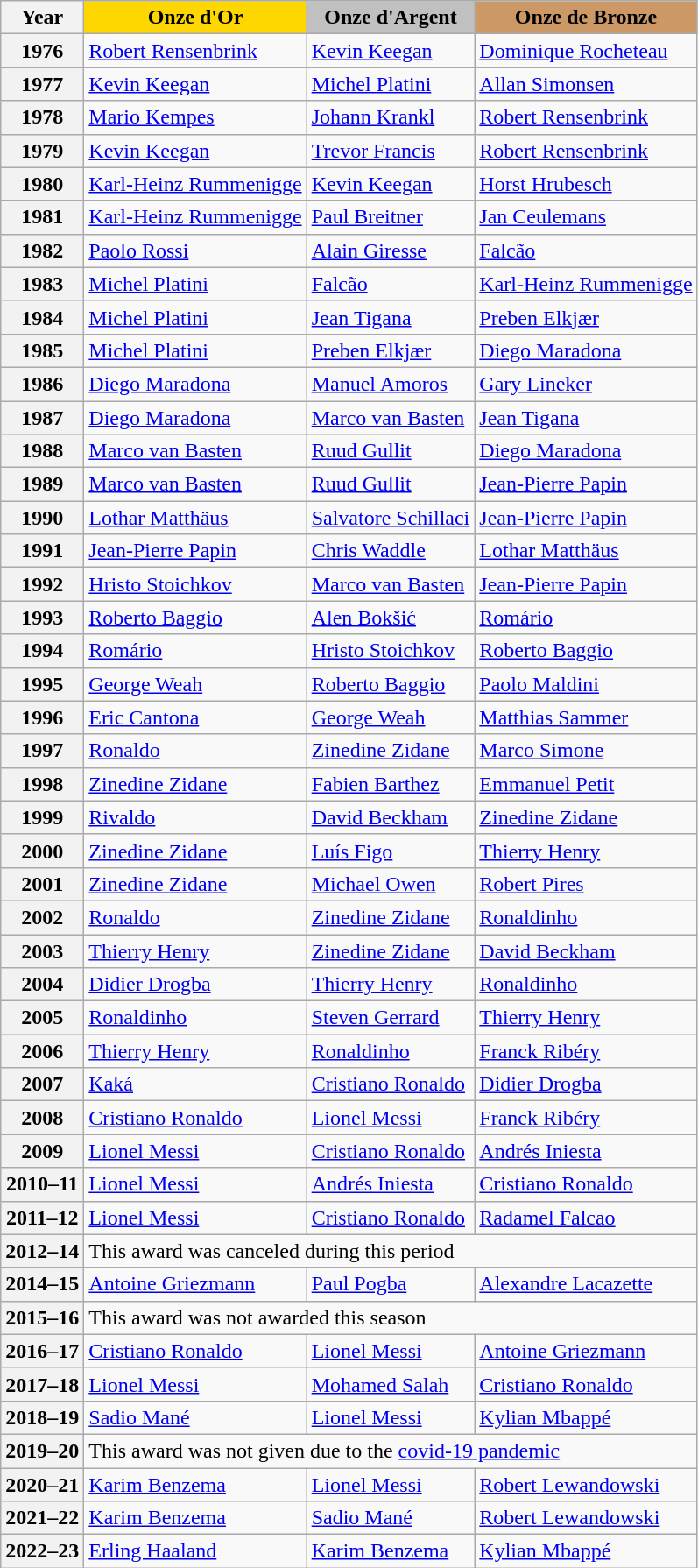<table class="wikitable sortable">
<tr>
<th scope="col">Year</th>
<th scope="col" style="background-color: gold">Onze d'Or</th>
<th scope="col" style="background-color: silver">Onze d'Argent</th>
<th scope="col" style="background-color: #cc9966">Onze de Bronze</th>
</tr>
<tr>
<th align="center" scope="row">1976</th>
<td align="left"> <a href='#'>Robert Rensenbrink</a></td>
<td align="left"> <a href='#'>Kevin Keegan</a></td>
<td align="left"> <a href='#'>Dominique Rocheteau</a></td>
</tr>
<tr>
<th align="center" scope="row">1977</th>
<td align="left"> <a href='#'>Kevin Keegan</a></td>
<td align="left"> <a href='#'>Michel Platini</a></td>
<td align="left"> <a href='#'>Allan Simonsen</a></td>
</tr>
<tr>
<th align="center" scope="row">1978</th>
<td align="left"> <a href='#'>Mario Kempes</a></td>
<td align="left"> <a href='#'>Johann Krankl</a></td>
<td align="left"> <a href='#'>Robert Rensenbrink</a></td>
</tr>
<tr>
<th align="center" scope="row">1979</th>
<td align="left"> <a href='#'>Kevin Keegan</a> </td>
<td align="left"> <a href='#'>Trevor Francis</a></td>
<td align="left"> <a href='#'>Robert Rensenbrink</a> </td>
</tr>
<tr>
<th align="center" scope="row">1980</th>
<td align="left"> <a href='#'>Karl-Heinz Rummenigge</a></td>
<td align="left"> <a href='#'>Kevin Keegan</a> </td>
<td align="left"> <a href='#'>Horst Hrubesch</a></td>
</tr>
<tr>
<th align="center" scope="row">1981</th>
<td align="left"> <a href='#'>Karl-Heinz Rummenigge</a> </td>
<td align="left"> <a href='#'>Paul Breitner</a></td>
<td align="left"> <a href='#'>Jan Ceulemans</a></td>
</tr>
<tr>
<th align="center" scope="row">1982</th>
<td align="left"> <a href='#'>Paolo Rossi</a></td>
<td align="left"> <a href='#'>Alain Giresse</a></td>
<td align="left"> <a href='#'>Falcão</a></td>
</tr>
<tr>
<th align="center" scope="row">1983</th>
<td align="left"> <a href='#'>Michel Platini</a></td>
<td align="left"> <a href='#'>Falcão</a></td>
<td align="left"> <a href='#'>Karl-Heinz Rummenigge</a></td>
</tr>
<tr>
<th align="center" scope="row">1984</th>
<td align="left"> <a href='#'>Michel Platini</a> </td>
<td align="left"> <a href='#'>Jean Tigana</a></td>
<td align="left"> <a href='#'>Preben Elkjær</a></td>
</tr>
<tr>
<th align="center" scope="row">1985</th>
<td align="left"> <a href='#'>Michel Platini</a> </td>
<td align="left"> <a href='#'>Preben Elkjær</a></td>
<td align="left"> <a href='#'>Diego Maradona</a></td>
</tr>
<tr>
<th align="center" scope="row">1986</th>
<td align="left"> <a href='#'>Diego Maradona</a></td>
<td align="left"> <a href='#'>Manuel Amoros</a></td>
<td align="left"> <a href='#'>Gary Lineker</a></td>
</tr>
<tr>
<th align="center" scope="row">1987</th>
<td align="left"> <a href='#'>Diego Maradona</a> </td>
<td align="left"> <a href='#'>Marco van Basten</a></td>
<td align="left"> <a href='#'>Jean Tigana</a></td>
</tr>
<tr>
<th align="center" scope="row">1988</th>
<td align="left"> <a href='#'>Marco van Basten</a></td>
<td align="left"> <a href='#'>Ruud Gullit</a></td>
<td align="left"> <a href='#'>Diego Maradona</a> </td>
</tr>
<tr>
<th align="center" scope="row">1989</th>
<td align="left"> <a href='#'>Marco van Basten</a> </td>
<td align="left"> <a href='#'>Ruud Gullit</a> </td>
<td align="left"> <a href='#'>Jean-Pierre Papin</a></td>
</tr>
<tr>
<th align="center" scope="row">1990</th>
<td align="left"> <a href='#'>Lothar Matthäus</a></td>
<td align="left"> <a href='#'>Salvatore Schillaci</a></td>
<td align="left"> <a href='#'>Jean-Pierre Papin</a> </td>
</tr>
<tr>
<th align="center" scope="row">1991</th>
<td align="left"> <a href='#'>Jean-Pierre Papin</a></td>
<td align="left"> <a href='#'>Chris Waddle</a></td>
<td align="left"> <a href='#'>Lothar Matthäus</a></td>
</tr>
<tr>
<th align="center" scope="row">1992</th>
<td align="left"> <a href='#'>Hristo Stoichkov</a></td>
<td align="left"> <a href='#'>Marco van Basten</a> </td>
<td align="left"> <a href='#'>Jean-Pierre Papin</a> </td>
</tr>
<tr>
<th align="center" scope="row">1993</th>
<td align="left"> <a href='#'>Roberto Baggio</a></td>
<td align="left"> <a href='#'>Alen Bokšić</a></td>
<td align="left"> <a href='#'>Romário</a></td>
</tr>
<tr>
<th align="center" scope="row">1994</th>
<td align="left"> <a href='#'>Romário</a></td>
<td align="left"> <a href='#'>Hristo Stoichkov</a></td>
<td align="left"> <a href='#'>Roberto Baggio</a></td>
</tr>
<tr>
<th align="center" scope="row">1995</th>
<td align="left"> <a href='#'>George Weah</a></td>
<td align="left"> <a href='#'>Roberto Baggio</a></td>
<td align="left"> <a href='#'>Paolo Maldini</a></td>
</tr>
<tr>
<th align="center" scope="row">1996</th>
<td align="left"> <a href='#'>Eric Cantona</a></td>
<td align="left"> <a href='#'>George Weah</a></td>
<td align="left"> <a href='#'>Matthias Sammer</a></td>
</tr>
<tr>
<th align="center" scope="row">1997</th>
<td align="left"> <a href='#'>Ronaldo</a></td>
<td align="left"> <a href='#'>Zinedine Zidane</a></td>
<td align="left"> <a href='#'>Marco Simone</a></td>
</tr>
<tr>
<th align="center" scope="row">1998</th>
<td align="left"> <a href='#'>Zinedine Zidane</a></td>
<td align="left"> <a href='#'>Fabien Barthez</a></td>
<td align="left"> <a href='#'>Emmanuel Petit</a></td>
</tr>
<tr>
<th align="center" scope="row">1999</th>
<td align="left"> <a href='#'>Rivaldo</a></td>
<td align="left"> <a href='#'>David Beckham</a></td>
<td align="left"> <a href='#'>Zinedine Zidane</a></td>
</tr>
<tr>
<th align="center" scope="row">2000</th>
<td align="left"> <a href='#'>Zinedine Zidane</a>  </td>
<td align="left"> <a href='#'>Luís Figo</a></td>
<td align="left"> <a href='#'>Thierry Henry</a></td>
</tr>
<tr>
<th align="center" scope="row">2001</th>
<td align="left"> <a href='#'>Zinedine Zidane</a>  </td>
<td align="left"> <a href='#'>Michael Owen</a></td>
<td align="left"> <a href='#'>Robert Pires</a></td>
</tr>
<tr>
<th align="center" scope="row">2002</th>
<td align="left"> <a href='#'>Ronaldo</a> </td>
<td align="left"> <a href='#'>Zinedine Zidane</a>  </td>
<td align="left"> <a href='#'>Ronaldinho</a></td>
</tr>
<tr>
<th align="center" scope="row">2003</th>
<td align="left"> <a href='#'>Thierry Henry</a></td>
<td align="left"> <a href='#'>Zinedine Zidane</a> </td>
<td align="left"> <a href='#'>David Beckham</a></td>
</tr>
<tr>
<th align="center" scope="row">2004</th>
<td align="left"> <a href='#'>Didier Drogba</a></td>
<td align="left"> <a href='#'>Thierry Henry</a></td>
<td align="left"> <a href='#'>Ronaldinho</a> </td>
</tr>
<tr>
<th align="center" scope="row">2005</th>
<td align="left"> <a href='#'>Ronaldinho</a></td>
<td align="left"> <a href='#'>Steven Gerrard</a></td>
<td align="left"> <a href='#'>Thierry Henry</a> </td>
</tr>
<tr>
<th align="center" scope="row">2006</th>
<td align="left"> <a href='#'>Thierry Henry</a> </td>
<td align="left"> <a href='#'>Ronaldinho</a></td>
<td align="left"> <a href='#'>Franck Ribéry</a></td>
</tr>
<tr>
<th align="center" scope="row">2007</th>
<td align="left"> <a href='#'>Kaká</a></td>
<td align="left"> <a href='#'>Cristiano Ronaldo</a></td>
<td align="left"> <a href='#'>Didier Drogba</a></td>
</tr>
<tr>
<th align="center" scope="row">2008</th>
<td align="left"> <a href='#'>Cristiano Ronaldo</a></td>
<td align="left"> <a href='#'>Lionel Messi</a></td>
<td align="left"> <a href='#'>Franck Ribéry</a> </td>
</tr>
<tr>
<th align="center" scope="row">2009</th>
<td align="left"> <a href='#'>Lionel Messi</a></td>
<td align="left"> <a href='#'>Cristiano Ronaldo</a> </td>
<td align="left"> <a href='#'>Andrés Iniesta</a></td>
</tr>
<tr>
<th align="center" scope="row">2010–11</th>
<td align="left"> <a href='#'>Lionel Messi</a> </td>
<td align="left"> <a href='#'>Andrés Iniesta</a></td>
<td align="left"> <a href='#'>Cristiano Ronaldo</a></td>
</tr>
<tr>
<th align="center" scope="row">2011–12</th>
<td align="left"> <a href='#'>Lionel Messi</a> </td>
<td align="left"> <a href='#'>Cristiano Ronaldo</a> </td>
<td align="left"> <a href='#'>Radamel Falcao</a></td>
</tr>
<tr>
<th>2012–14</th>
<td colspan="3">This award was canceled during this period</td>
</tr>
<tr>
<th align="center" scope="row">2014–15</th>
<td align="left"> <a href='#'>Antoine Griezmann</a></td>
<td align="left"> <a href='#'>Paul Pogba</a></td>
<td align="left"> <a href='#'>Alexandre Lacazette</a></td>
</tr>
<tr>
<th>2015–16</th>
<td colspan="3">This award was not awarded this season</td>
</tr>
<tr>
<th align="center" scope="row">2016–17</th>
<td align="left"> <a href='#'>Cristiano Ronaldo</a> </td>
<td align="left"> <a href='#'>Lionel Messi</a> </td>
<td align="left"> <a href='#'>Antoine Griezmann</a></td>
</tr>
<tr>
<th align="center" scope="row">2017–18</th>
<td align="left"> <a href='#'>Lionel Messi</a> </td>
<td align="left"> <a href='#'>Mohamed Salah</a></td>
<td align="left"> <a href='#'>Cristiano Ronaldo</a> </td>
</tr>
<tr>
<th>2018–19</th>
<td align="left"> <a href='#'>Sadio Mané</a></td>
<td align="left"> <a href='#'>Lionel Messi</a> </td>
<td align="left"> <a href='#'>Kylian Mbappé</a></td>
</tr>
<tr>
<th>2019–20</th>
<td colspan="3">This award was not given due to the <a href='#'>covid-19 pandemic</a></td>
</tr>
<tr>
<th>2020–21</th>
<td align="left"> <a href='#'>Karim Benzema</a></td>
<td align="left"> <a href='#'>Lionel Messi</a> </td>
<td align="left"> <a href='#'>Robert Lewandowski</a></td>
</tr>
<tr>
<th>2021–22</th>
<td align="left"> <a href='#'>Karim Benzema</a> </td>
<td align="left"> <a href='#'>Sadio Mané</a></td>
<td align="left"> <a href='#'>Robert Lewandowski</a> </td>
</tr>
<tr>
<th>2022–23</th>
<td align="left"> <a href='#'>Erling Haaland</a></td>
<td align="left"> <a href='#'>Karim Benzema</a></td>
<td align="left"> <a href='#'>Kylian Mbappé</a> </td>
</tr>
</table>
